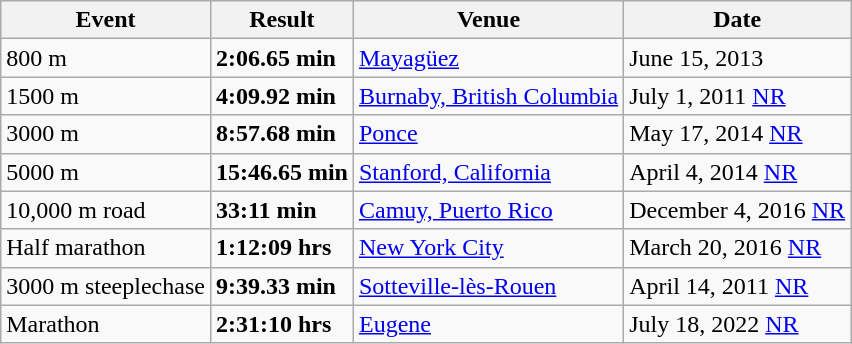<table class="wikitable">
<tr>
<th>Event</th>
<th>Result</th>
<th>Venue</th>
<th>Date</th>
</tr>
<tr>
<td>800 m</td>
<td><strong>2:06.65 min</strong></td>
<td> <a href='#'>Mayagüez</a></td>
<td>June 15, 2013</td>
</tr>
<tr>
<td>1500 m</td>
<td><strong>4:09.92 min</strong></td>
<td> <a href='#'>Burnaby, British Columbia</a></td>
<td>July 1, 2011 <a href='#'>NR</a></td>
</tr>
<tr>
<td>3000 m</td>
<td><strong>8:57.68 min</strong></td>
<td> <a href='#'>Ponce</a></td>
<td>May 17, 2014 <a href='#'>NR</a></td>
</tr>
<tr>
<td>5000 m</td>
<td><strong>15:46.65 min</strong></td>
<td> <a href='#'>Stanford, California</a></td>
<td>April 4, 2014 <a href='#'>NR</a></td>
</tr>
<tr>
<td>10,000 m road</td>
<td><strong>33:11 min</strong></td>
<td> <a href='#'>Camuy, Puerto Rico</a></td>
<td>December 4, 2016 <a href='#'>NR</a></td>
</tr>
<tr>
<td>Half marathon</td>
<td><strong>1:12:09 hrs</strong></td>
<td> <a href='#'>New York City</a></td>
<td>March 20, 2016 <a href='#'>NR</a></td>
</tr>
<tr>
<td>3000 m steeplechase</td>
<td><strong>9:39.33 min</strong></td>
<td> <a href='#'>Sotteville-lès-Rouen</a></td>
<td>April 14, 2011 <a href='#'>NR</a></td>
</tr>
<tr>
<td>Marathon</td>
<td><strong>2:31:10 hrs</strong></td>
<td> <a href='#'>Eugene</a></td>
<td>July 18, 2022 <a href='#'>NR</a></td>
</tr>
</table>
